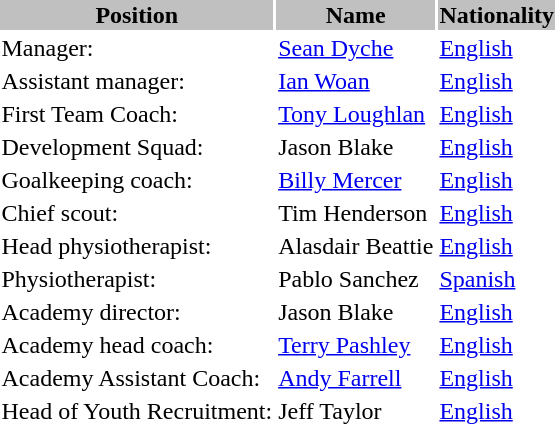<table class="toccolours">
<tr>
<th style="background:silver;">Position</th>
<th style="background:silver;">Name</th>
<th style="background:silver;">Nationality</th>
</tr>
<tr>
<td>Manager:</td>
<td><a href='#'>Sean Dyche</a></td>
<td> <a href='#'>English</a></td>
</tr>
<tr>
<td>Assistant manager:</td>
<td><a href='#'>Ian Woan</a></td>
<td> <a href='#'>English</a></td>
</tr>
<tr>
<td>First Team Coach:</td>
<td><a href='#'>Tony Loughlan</a></td>
<td> <a href='#'>English</a></td>
</tr>
<tr>
<td>Development Squad:</td>
<td>Jason Blake</td>
<td> <a href='#'>English</a></td>
</tr>
<tr>
<td>Goalkeeping coach:</td>
<td><a href='#'>Billy Mercer</a></td>
<td> <a href='#'>English</a></td>
</tr>
<tr>
<td>Chief scout:</td>
<td>Tim Henderson</td>
<td> <a href='#'>English</a></td>
</tr>
<tr>
<td>Head physiotherapist:</td>
<td>Alasdair Beattie</td>
<td> <a href='#'>English</a></td>
</tr>
<tr>
<td>Physiotherapist:</td>
<td>Pablo Sanchez</td>
<td> <a href='#'>Spanish</a></td>
</tr>
<tr>
<td>Academy director:</td>
<td>Jason Blake</td>
<td> <a href='#'>English</a></td>
</tr>
<tr>
<td>Academy head coach:</td>
<td><a href='#'>Terry Pashley</a></td>
<td> <a href='#'>English</a></td>
</tr>
<tr>
<td>Academy Assistant Coach:</td>
<td><a href='#'>Andy Farrell</a></td>
<td> <a href='#'>English</a></td>
</tr>
<tr>
<td>Head of Youth Recruitment:</td>
<td>Jeff Taylor</td>
<td> <a href='#'>English</a></td>
</tr>
</table>
